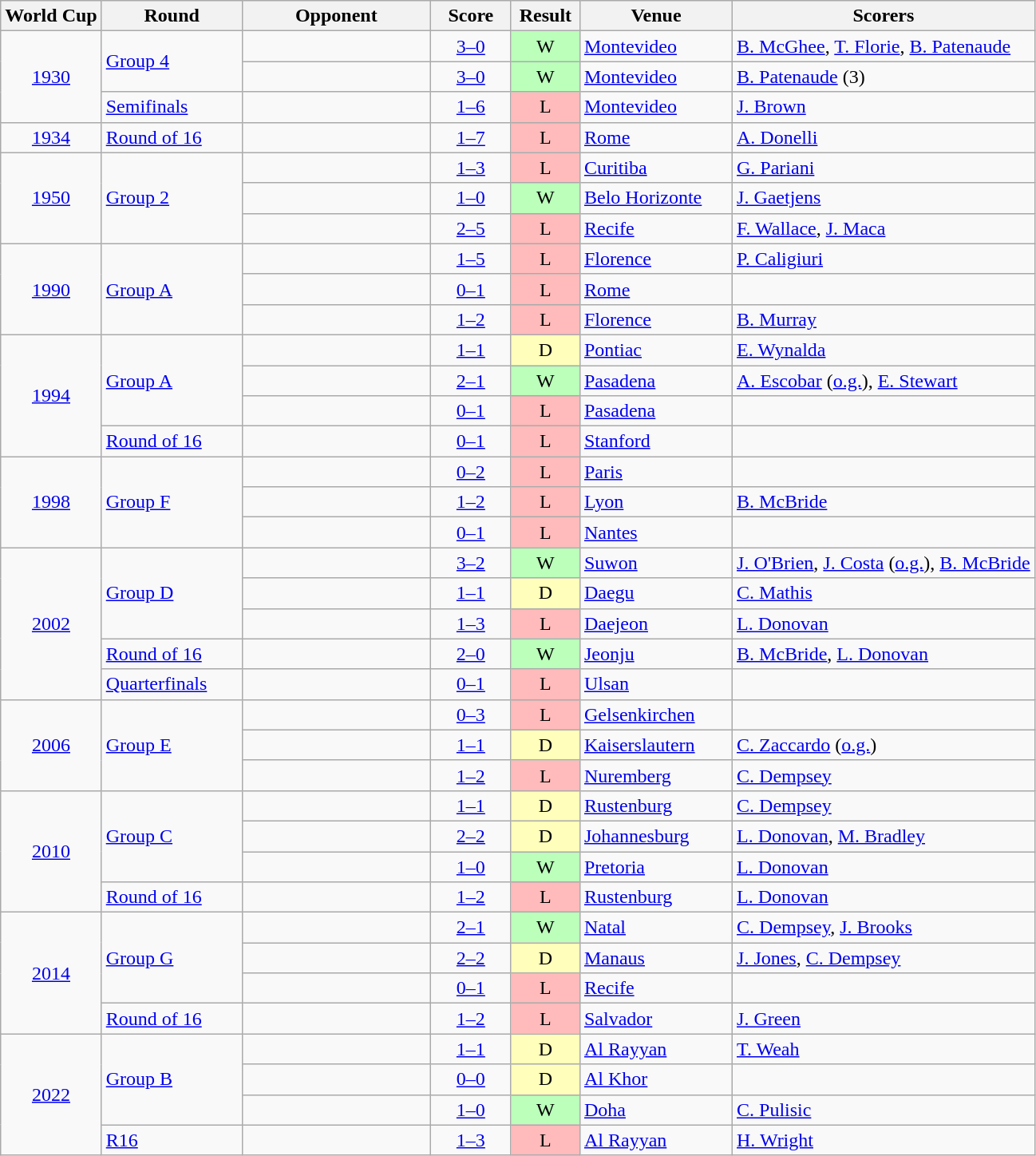<table class="wikitable sortable" style="text-align:left;">
<tr>
<th>World Cup</th>
<th width=110>Round</th>
<th width=150>Opponent</th>
<th width=60>Score</th>
<th width=50>Result</th>
<th width=120>Venue</th>
<th>Scorers</th>
</tr>
<tr>
<td rowspan="3" align=center> <a href='#'>1930</a></td>
<td rowspan="2"><a href='#'>Group 4</a></td>
<td></td>
<td align=center><a href='#'>3–0</a></td>
<td align=center bgcolor="#bbffbb">W</td>
<td><a href='#'>Montevideo</a></td>
<td><a href='#'>B. McGhee</a>, <a href='#'>T. Florie</a>, <a href='#'>B. Patenaude</a></td>
</tr>
<tr>
<td></td>
<td align=center><a href='#'>3–0</a></td>
<td align=center bgcolor="#bbffbb">W</td>
<td><a href='#'>Montevideo</a></td>
<td><a href='#'>B. Patenaude</a> (3)</td>
</tr>
<tr>
<td><a href='#'>Semifinals</a></td>
<td></td>
<td align=center><a href='#'>1–6</a></td>
<td align=center bgcolor="#ffbbbb">L</td>
<td><a href='#'>Montevideo</a></td>
<td><a href='#'>J. Brown</a></td>
</tr>
<tr>
<td align=center> <a href='#'>1934</a></td>
<td><a href='#'>Round of 16</a></td>
<td></td>
<td align=center><a href='#'>1–7</a></td>
<td align=center bgcolor="#ffbbbb">L</td>
<td><a href='#'>Rome</a></td>
<td><a href='#'>A. Donelli</a></td>
</tr>
<tr>
<td rowspan="3" align=center> <a href='#'>1950</a></td>
<td rowspan="3"><a href='#'>Group 2</a></td>
<td></td>
<td align=center><a href='#'>1–3</a></td>
<td align=center bgcolor="#ffbbbb">L</td>
<td><a href='#'>Curitiba</a></td>
<td><a href='#'>G. Pariani</a></td>
</tr>
<tr>
<td></td>
<td align=center><a href='#'>1–0</a></td>
<td align=center bgcolor="#bbffbb">W</td>
<td><a href='#'>Belo Horizonte</a></td>
<td><a href='#'>J. Gaetjens</a></td>
</tr>
<tr>
<td></td>
<td align=center><a href='#'>2–5</a></td>
<td align=center bgcolor="#ffbbbb">L</td>
<td><a href='#'>Recife</a></td>
<td><a href='#'>F. Wallace</a>, <a href='#'>J. Maca</a></td>
</tr>
<tr>
<td rowspan="3" align=center> <a href='#'>1990</a></td>
<td rowspan="3"><a href='#'>Group A</a></td>
<td></td>
<td align=center><a href='#'>1–5</a></td>
<td align=center bgcolor="#ffbbbb">L</td>
<td><a href='#'>Florence</a></td>
<td><a href='#'>P. Caligiuri</a></td>
</tr>
<tr>
<td></td>
<td align=center><a href='#'>0–1</a></td>
<td align=center bgcolor="#ffbbbb">L</td>
<td><a href='#'>Rome</a></td>
<td></td>
</tr>
<tr>
<td></td>
<td align=center><a href='#'>1–2</a></td>
<td align=center bgcolor="#ffbbbb">L</td>
<td><a href='#'>Florence</a></td>
<td><a href='#'>B. Murray</a></td>
</tr>
<tr>
<td rowspan="4" align=center> <a href='#'>1994</a></td>
<td rowspan="3"><a href='#'>Group A</a></td>
<td></td>
<td align=center><a href='#'>1–1</a></td>
<td align=center bgcolor="#ffffbb">D</td>
<td><a href='#'>Pontiac</a></td>
<td><a href='#'>E. Wynalda</a></td>
</tr>
<tr>
<td></td>
<td align=center><a href='#'>2–1</a></td>
<td align=center bgcolor="#bbffbb">W</td>
<td><a href='#'>Pasadena</a></td>
<td><a href='#'>A. Escobar</a> (<a href='#'>o.g.</a>), <a href='#'>E. Stewart</a></td>
</tr>
<tr>
<td></td>
<td align=center><a href='#'>0–1</a></td>
<td align=center bgcolor="#ffbbbb">L</td>
<td><a href='#'>Pasadena</a></td>
<td></td>
</tr>
<tr>
<td><a href='#'>Round of 16</a></td>
<td></td>
<td align=center><a href='#'>0–1</a></td>
<td align=center bgcolor="#ffbbbb">L</td>
<td><a href='#'>Stanford</a></td>
<td></td>
</tr>
<tr>
<td rowspan="3" align=center> <a href='#'>1998</a></td>
<td rowspan="3"><a href='#'>Group F</a></td>
<td></td>
<td align=center><a href='#'>0–2</a></td>
<td align=center bgcolor="#ffbbbb">L</td>
<td><a href='#'>Paris</a></td>
<td></td>
</tr>
<tr>
<td></td>
<td align=center><a href='#'>1–2</a></td>
<td align=center bgcolor="#ffbbbb">L</td>
<td><a href='#'>Lyon</a></td>
<td><a href='#'>B. McBride</a></td>
</tr>
<tr>
<td></td>
<td align=center><a href='#'>0–1</a></td>
<td align=center bgcolor="#ffbbbb">L</td>
<td><a href='#'>Nantes</a></td>
<td></td>
</tr>
<tr>
<td rowspan="5" align=center>  <a href='#'>2002</a></td>
<td rowspan="3"><a href='#'>Group D</a></td>
<td></td>
<td align=center><a href='#'>3–2</a></td>
<td align=center bgcolor="#bbffbb">W</td>
<td><a href='#'>Suwon</a></td>
<td><a href='#'>J. O'Brien</a>, <a href='#'>J. Costa</a> (<a href='#'>o.g.</a>), <a href='#'>B. McBride</a></td>
</tr>
<tr>
<td></td>
<td align=center><a href='#'>1–1</a></td>
<td align=center bgcolor="#ffffbb">D</td>
<td><a href='#'>Daegu</a></td>
<td><a href='#'>C. Mathis</a></td>
</tr>
<tr>
<td></td>
<td align=center><a href='#'>1–3</a></td>
<td align=center bgcolor="#ffbbbb">L</td>
<td><a href='#'>Daejeon</a></td>
<td><a href='#'>L. Donovan</a></td>
</tr>
<tr>
<td><a href='#'>Round of 16</a></td>
<td></td>
<td align=center><a href='#'>2–0</a></td>
<td align=center bgcolor="#bbffbb">W</td>
<td><a href='#'>Jeonju</a></td>
<td><a href='#'>B. McBride</a>, <a href='#'>L. Donovan</a></td>
</tr>
<tr>
<td><a href='#'>Quarterfinals</a></td>
<td></td>
<td align=center><a href='#'>0–1</a></td>
<td align=center bgcolor="#ffbbbb">L</td>
<td><a href='#'>Ulsan</a></td>
<td></td>
</tr>
<tr>
<td rowspan="3" align=center> <a href='#'>2006</a></td>
<td rowspan="3"><a href='#'>Group E</a></td>
<td></td>
<td align=center><a href='#'>0–3</a></td>
<td align=center bgcolor="#ffbbbb">L</td>
<td><a href='#'>Gelsenkirchen</a></td>
<td></td>
</tr>
<tr>
<td></td>
<td align=center><a href='#'>1–1</a></td>
<td align=center bgcolor="#ffffbb">D</td>
<td><a href='#'>Kaiserslautern</a></td>
<td><a href='#'>C. Zaccardo</a> (<a href='#'>o.g.</a>)</td>
</tr>
<tr>
<td></td>
<td align=center><a href='#'>1–2</a></td>
<td align=center bgcolor="#ffbbbb">L</td>
<td><a href='#'>Nuremberg</a></td>
<td><a href='#'>C. Dempsey</a></td>
</tr>
<tr>
<td rowspan="4" align=center> <a href='#'>2010</a></td>
<td rowspan="3"><a href='#'>Group C</a></td>
<td></td>
<td align=center><a href='#'>1–1</a></td>
<td align=center bgcolor="#ffffbb">D</td>
<td><a href='#'>Rustenburg</a></td>
<td><a href='#'>C. Dempsey</a></td>
</tr>
<tr>
<td></td>
<td align=center><a href='#'>2–2</a></td>
<td align=center bgcolor="#ffffbb">D</td>
<td><a href='#'>Johannesburg</a></td>
<td><a href='#'>L. Donovan</a>, <a href='#'>M. Bradley</a></td>
</tr>
<tr>
<td></td>
<td align=center><a href='#'>1–0</a></td>
<td align=center bgcolor="#bbffbb">W</td>
<td><a href='#'>Pretoria</a></td>
<td><a href='#'>L. Donovan</a></td>
</tr>
<tr>
<td><a href='#'>Round of 16</a></td>
<td></td>
<td align=center><a href='#'>1–2</a> </td>
<td align=center bgcolor="#ffbbbb">L</td>
<td><a href='#'>Rustenburg</a></td>
<td><a href='#'>L. Donovan</a></td>
</tr>
<tr>
<td rowspan="4" align=center> <a href='#'>2014</a></td>
<td rowspan="3"><a href='#'>Group G</a></td>
<td></td>
<td align=center><a href='#'>2–1</a></td>
<td align=center bgcolor="#bbffbb">W</td>
<td><a href='#'>Natal</a></td>
<td><a href='#'>C. Dempsey</a>, <a href='#'>J. Brooks</a></td>
</tr>
<tr>
<td></td>
<td align=center><a href='#'>2–2</a></td>
<td align=center bgcolor="#ffffbb">D</td>
<td><a href='#'>Manaus</a></td>
<td><a href='#'>J. Jones</a>, <a href='#'>C. Dempsey</a></td>
</tr>
<tr>
<td></td>
<td align=center><a href='#'>0–1</a></td>
<td align=center bgcolor="#ffbbbb">L</td>
<td><a href='#'>Recife</a></td>
<td></td>
</tr>
<tr>
<td><a href='#'>Round of 16</a></td>
<td></td>
<td align=center><a href='#'>1–2</a> </td>
<td align=center bgcolor="#ffbbbb">L</td>
<td><a href='#'>Salvador</a></td>
<td><a href='#'>J. Green</a></td>
</tr>
<tr>
<td rowspan=4 align=center> <a href='#'>2022</a></td>
<td rowspan=3><a href='#'>Group B</a></td>
<td></td>
<td align=center><a href='#'>1–1</a></td>
<td align=center bgcolor="#ffffbb">D</td>
<td><a href='#'>Al Rayyan</a></td>
<td><a href='#'>T. Weah</a></td>
</tr>
<tr>
<td></td>
<td align=center><a href='#'>0–0</a></td>
<td align=center bgcolor="#ffffbb">D</td>
<td><a href='#'>Al Khor</a></td>
<td></td>
</tr>
<tr>
<td></td>
<td align=center><a href='#'>1–0</a></td>
<td align=center bgcolor="#bbffbb">W</td>
<td><a href='#'>Doha</a></td>
<td><a href='#'>C. Pulisic</a></td>
</tr>
<tr>
<td><a href='#'>R16</a></td>
<td></td>
<td align=center><a href='#'>1–3</a></td>
<td align=center bgcolor="#ffbbbb">L</td>
<td><a href='#'>Al Rayyan</a></td>
<td><a href='#'>H. Wright</a></td>
</tr>
</table>
